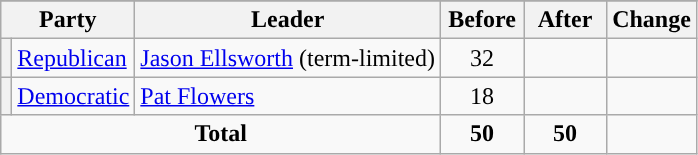<table class="wikitable" style="text-align:center;">
<tr>
</tr>
<tr>
<th colspan="2">Party</th>
<th>Leader</th>
<th style="width:3em">Before</th>
<th style="width:3em">After</th>
<th style="width:3em">Change</th>
</tr>
<tr>
<th style="background-color:"></th>
<td style="text-align:left;"><a href='#'>Republican</a></td>
<td style="text-align:left;"><a href='#'>Jason Ellsworth</a> (term-limited)</td>
<td>32</td>
<td></td>
<td></td>
</tr>
<tr>
<th style="background-color:"></th>
<td style="text-align:left;"><a href='#'>Democratic</a></td>
<td style="text-align:left;"><a href='#'>Pat Flowers</a></td>
<td>18</td>
<td></td>
<td></td>
</tr>
<tr>
<td colspan="3"><strong>Total</strong></td>
<td><strong>50</strong></td>
<td><strong>50</strong></td>
<td></td>
</tr>
</table>
